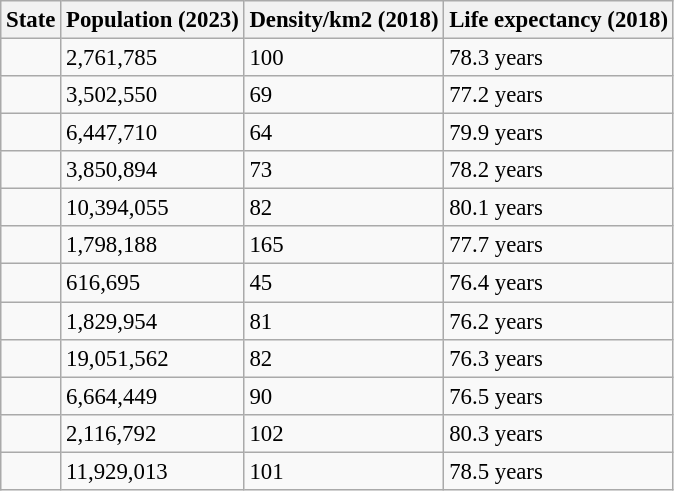<table class="wikitable sortable" style="font-size:95%">
<tr>
<th>State</th>
<th>Population (2023)</th>
<th>Density/km2 (2018)</th>
<th>Life expectancy (2018)</th>
</tr>
<tr>
<td></td>
<td>2,761,785</td>
<td>100</td>
<td>78.3 years</td>
</tr>
<tr>
<td></td>
<td>3,502,550</td>
<td>69</td>
<td>77.2 years</td>
</tr>
<tr>
<td></td>
<td>6,447,710</td>
<td>64</td>
<td>79.9 years</td>
</tr>
<tr>
<td></td>
<td>3,850,894</td>
<td>73</td>
<td>78.2 years</td>
</tr>
<tr>
<td></td>
<td>10,394,055</td>
<td>82</td>
<td>80.1 years</td>
</tr>
<tr>
<td></td>
<td>1,798,188</td>
<td>165</td>
<td>77.7 years</td>
</tr>
<tr>
<td></td>
<td>616,695</td>
<td>45</td>
<td>76.4 years</td>
</tr>
<tr>
<td></td>
<td>1,829,954</td>
<td>81</td>
<td>76.2 years</td>
</tr>
<tr>
<td></td>
<td>19,051,562</td>
<td>82</td>
<td>76.3 years</td>
</tr>
<tr>
<td></td>
<td>6,664,449</td>
<td>90</td>
<td>76.5 years</td>
</tr>
<tr>
<td></td>
<td>2,116,792</td>
<td>102</td>
<td>80.3 years</td>
</tr>
<tr>
<td></td>
<td>11,929,013</td>
<td>101</td>
<td>78.5 years</td>
</tr>
</table>
